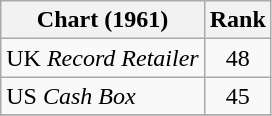<table class="wikitable">
<tr>
<th>Chart (1961)</th>
<th style="text-align:center;">Rank</th>
</tr>
<tr>
<td>UK <em>Record Retailer</em></td>
<td style="text-align:center;">48</td>
</tr>
<tr>
<td>US <em>Cash Box</em></td>
<td style="text-align:center;">45</td>
</tr>
<tr>
</tr>
</table>
